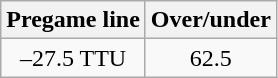<table class="wikitable">
<tr align="center">
<th style=>Pregame line</th>
<th style=>Over/under</th>
</tr>
<tr align="center">
<td>–27.5 TTU</td>
<td>62.5</td>
</tr>
</table>
